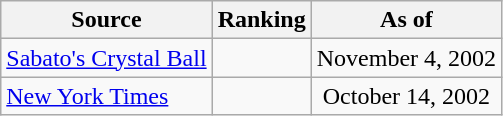<table class="wikitable" style="text-align:center">
<tr>
<th>Source</th>
<th>Ranking</th>
<th>As of</th>
</tr>
<tr>
<td align=left><a href='#'>Sabato's Crystal Ball</a></td>
<td></td>
<td>November 4, 2002</td>
</tr>
<tr>
<td align=left><a href='#'>New York Times</a></td>
<td></td>
<td>October 14, 2002</td>
</tr>
</table>
